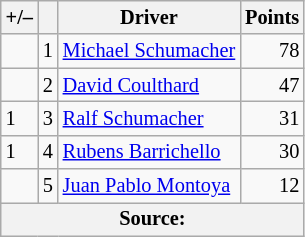<table class="wikitable" style="font-size: 85%;">
<tr>
<th scope="col">+/–</th>
<th scope="col"></th>
<th scope="col">Driver</th>
<th scope="col">Points</th>
</tr>
<tr>
<td align="left"></td>
<td scope="row">1</td>
<td> <a href='#'>Michael Schumacher</a></td>
<td align="right">78</td>
</tr>
<tr>
<td align="left"></td>
<td scope="row">2</td>
<td> <a href='#'>David Coulthard</a></td>
<td align="right">47</td>
</tr>
<tr>
<td align="left"> 1</td>
<td scope="row">3</td>
<td> <a href='#'>Ralf Schumacher</a></td>
<td align="right">31</td>
</tr>
<tr>
<td align="left"> 1</td>
<td scope="row">4</td>
<td> <a href='#'>Rubens Barrichello</a></td>
<td align="right">30</td>
</tr>
<tr>
<td align="left"></td>
<td scope="row">5</td>
<td> <a href='#'>Juan Pablo Montoya</a></td>
<td align="right">12</td>
</tr>
<tr>
<th colspan=4>Source:</th>
</tr>
</table>
